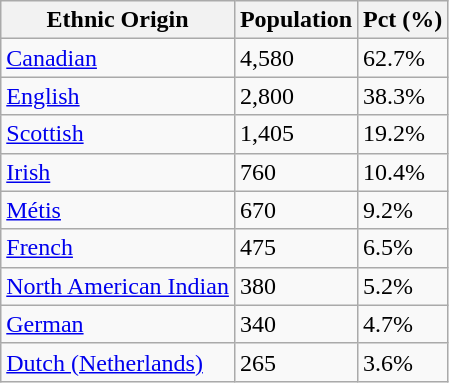<table class="wikitable">
<tr>
<th>Ethnic Origin</th>
<th>Population</th>
<th>Pct (%)</th>
</tr>
<tr>
<td><a href='#'>Canadian</a></td>
<td>4,580</td>
<td>62.7%</td>
</tr>
<tr>
<td><a href='#'>English</a></td>
<td>2,800</td>
<td>38.3%</td>
</tr>
<tr>
<td><a href='#'>Scottish</a></td>
<td>1,405</td>
<td>19.2%</td>
</tr>
<tr>
<td><a href='#'>Irish</a></td>
<td>760</td>
<td>10.4%</td>
</tr>
<tr>
<td><a href='#'>Métis</a></td>
<td>670</td>
<td>9.2%</td>
</tr>
<tr>
<td><a href='#'>French</a></td>
<td>475</td>
<td>6.5%</td>
</tr>
<tr>
<td><a href='#'>North American Indian</a></td>
<td>380</td>
<td>5.2%</td>
</tr>
<tr>
<td><a href='#'>German</a></td>
<td>340</td>
<td>4.7%</td>
</tr>
<tr>
<td><a href='#'>Dutch (Netherlands)</a></td>
<td>265</td>
<td>3.6%</td>
</tr>
</table>
